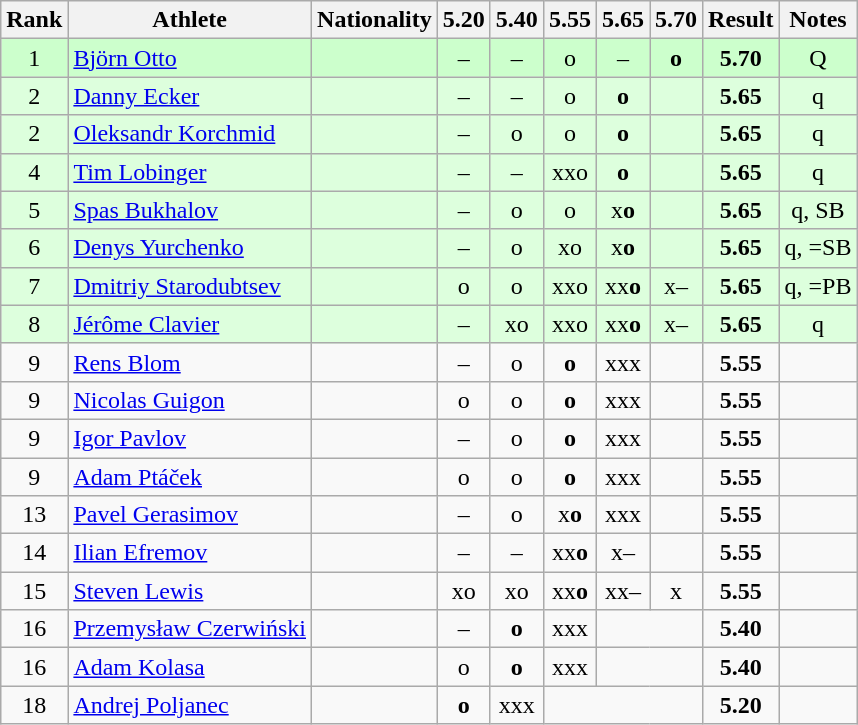<table class="wikitable" style="text-align:center">
<tr>
<th>Rank</th>
<th>Athlete</th>
<th>Nationality</th>
<th>5.20</th>
<th>5.40</th>
<th>5.55</th>
<th>5.65</th>
<th>5.70</th>
<th>Result</th>
<th>Notes</th>
</tr>
<tr bgcolor=ccffcc>
<td>1</td>
<td align="left"><a href='#'>Björn Otto</a></td>
<td align=left></td>
<td>–</td>
<td>–</td>
<td>o</td>
<td>–</td>
<td><strong>o</strong></td>
<td><strong>5.70</strong></td>
<td>Q</td>
</tr>
<tr bgcolor=ddffdd>
<td>2</td>
<td align="left"><a href='#'>Danny Ecker</a></td>
<td align=left></td>
<td>–</td>
<td>–</td>
<td>o</td>
<td><strong>o</strong></td>
<td></td>
<td><strong>5.65</strong></td>
<td>q</td>
</tr>
<tr bgcolor=ddffdd>
<td>2</td>
<td align="left"><a href='#'>Oleksandr Korchmid</a></td>
<td align=left></td>
<td>–</td>
<td>o</td>
<td>o</td>
<td><strong>o</strong></td>
<td></td>
<td><strong>5.65</strong></td>
<td>q</td>
</tr>
<tr bgcolor=ddffdd>
<td>4</td>
<td align="left"><a href='#'>Tim Lobinger</a></td>
<td align=left></td>
<td>–</td>
<td>–</td>
<td>xxo</td>
<td><strong>o</strong></td>
<td></td>
<td><strong>5.65</strong></td>
<td>q</td>
</tr>
<tr bgcolor=ddffdd>
<td>5</td>
<td align="left"><a href='#'>Spas Bukhalov</a></td>
<td align=left></td>
<td>–</td>
<td>o</td>
<td>o</td>
<td>x<strong>o</strong></td>
<td></td>
<td><strong>5.65</strong></td>
<td>q, SB</td>
</tr>
<tr bgcolor=ddffdd>
<td>6</td>
<td align="left"><a href='#'>Denys Yurchenko</a></td>
<td align=left></td>
<td>–</td>
<td>o</td>
<td>xo</td>
<td>x<strong>o</strong></td>
<td></td>
<td><strong>5.65</strong></td>
<td>q, =SB</td>
</tr>
<tr bgcolor=ddffdd>
<td>7</td>
<td align="left"><a href='#'>Dmitriy Starodubtsev</a></td>
<td align=left></td>
<td>o</td>
<td>o</td>
<td>xxo</td>
<td>xx<strong>o</strong></td>
<td>x–</td>
<td><strong>5.65</strong></td>
<td>q, =PB</td>
</tr>
<tr bgcolor=ddffdd>
<td>8</td>
<td align="left"><a href='#'>Jérôme Clavier</a></td>
<td align=left></td>
<td>–</td>
<td>xo</td>
<td>xxo</td>
<td>xx<strong>o</strong></td>
<td>x–</td>
<td><strong>5.65</strong></td>
<td>q</td>
</tr>
<tr>
<td>9</td>
<td align="left"><a href='#'>Rens Blom</a></td>
<td align=left></td>
<td>–</td>
<td>o</td>
<td><strong>o</strong></td>
<td>xxx</td>
<td></td>
<td><strong>5.55</strong></td>
<td></td>
</tr>
<tr>
<td>9</td>
<td align="left"><a href='#'>Nicolas Guigon</a></td>
<td align=left></td>
<td>o</td>
<td>o</td>
<td><strong>o</strong></td>
<td>xxx</td>
<td></td>
<td><strong>5.55</strong></td>
<td></td>
</tr>
<tr>
<td>9</td>
<td align="left"><a href='#'>Igor Pavlov</a></td>
<td align=left></td>
<td>–</td>
<td>o</td>
<td><strong>o</strong></td>
<td>xxx</td>
<td></td>
<td><strong>5.55</strong></td>
<td></td>
</tr>
<tr>
<td>9</td>
<td align="left"><a href='#'>Adam Ptáček</a></td>
<td align=left></td>
<td>o</td>
<td>o</td>
<td><strong>o</strong></td>
<td>xxx</td>
<td></td>
<td><strong>5.55</strong></td>
<td></td>
</tr>
<tr>
<td>13</td>
<td align="left"><a href='#'>Pavel Gerasimov</a></td>
<td align=left></td>
<td>–</td>
<td>o</td>
<td>x<strong>o</strong></td>
<td>xxx</td>
<td></td>
<td><strong>5.55</strong></td>
<td></td>
</tr>
<tr>
<td>14</td>
<td align="left"><a href='#'>Ilian Efremov</a></td>
<td align=left></td>
<td>–</td>
<td>–</td>
<td>xx<strong>o</strong></td>
<td>x–</td>
<td></td>
<td><strong>5.55</strong></td>
<td></td>
</tr>
<tr>
<td>15</td>
<td align="left"><a href='#'>Steven Lewis</a></td>
<td align=left></td>
<td>xo</td>
<td>xo</td>
<td>xx<strong>o</strong></td>
<td>xx–</td>
<td>x</td>
<td><strong>5.55</strong></td>
<td></td>
</tr>
<tr>
<td>16</td>
<td align="left"><a href='#'>Przemysław Czerwiński</a></td>
<td align=left></td>
<td>–</td>
<td><strong>o</strong></td>
<td>xxx</td>
<td colspan=2></td>
<td><strong>5.40</strong></td>
<td></td>
</tr>
<tr>
<td>16</td>
<td align="left"><a href='#'>Adam Kolasa</a></td>
<td align=left></td>
<td>o</td>
<td><strong>o</strong></td>
<td>xxx</td>
<td colspan=2></td>
<td><strong>5.40</strong></td>
<td></td>
</tr>
<tr>
<td>18</td>
<td align="left"><a href='#'>Andrej Poljanec</a></td>
<td align=left></td>
<td><strong>o</strong></td>
<td>xxx</td>
<td colspan=3></td>
<td><strong>5.20</strong></td>
<td></td>
</tr>
</table>
